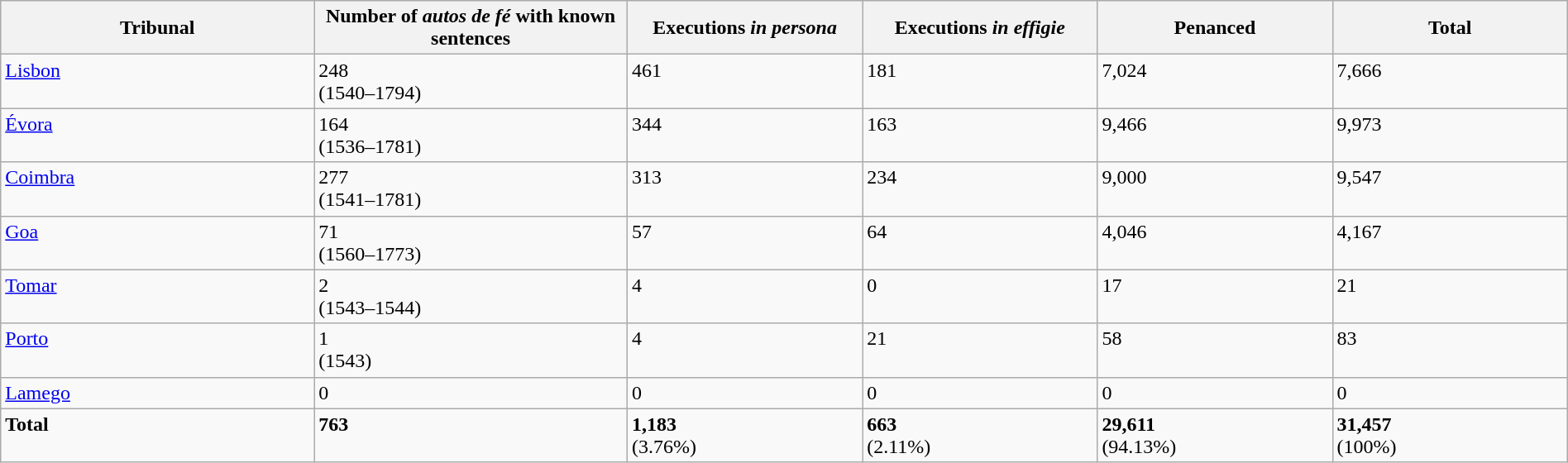<table class="wikitable" style="width:100%">
<tr>
<th width="20%">Tribunal</th>
<th width="20%">Number of <em>autos de fé</em> with known sentences</th>
<th width="15%">Executions <em>in persona</em></th>
<th width="15%">Executions <em>in effigie</em></th>
<th width="15%">Penanced</th>
<th width="15%">Total</th>
</tr>
<tr valign="top">
<td><a href='#'>Lisbon</a></td>
<td>248<br>(1540–1794)</td>
<td>461</td>
<td>181</td>
<td>7,024</td>
<td>7,666</td>
</tr>
<tr valign="top">
<td><a href='#'>Évora</a></td>
<td>164<br>(1536–1781)</td>
<td>344</td>
<td>163</td>
<td>9,466</td>
<td>9,973</td>
</tr>
<tr valign="top">
<td><a href='#'>Coimbra</a></td>
<td>277<br>(1541–1781)</td>
<td>313</td>
<td>234</td>
<td>9,000</td>
<td>9,547</td>
</tr>
<tr valign="top">
<td><a href='#'>Goa</a></td>
<td>71<br>(1560–1773)</td>
<td>57</td>
<td>64</td>
<td>4,046</td>
<td>4,167</td>
</tr>
<tr valign="top">
<td><a href='#'>Tomar</a></td>
<td>2<br>(1543–1544)</td>
<td>4</td>
<td>0</td>
<td>17</td>
<td>21</td>
</tr>
<tr valign="top">
<td><a href='#'>Porto</a></td>
<td>1<br>(1543)</td>
<td>4</td>
<td>21</td>
<td>58</td>
<td>83</td>
</tr>
<tr valign="top">
<td><a href='#'>Lamego</a></td>
<td>0</td>
<td>0</td>
<td>0</td>
<td>0</td>
<td>0</td>
</tr>
<tr valign="top">
<td><strong>Total</strong></td>
<td><strong>763</strong></td>
<td><strong>1,183</strong><br>(3.76%)</td>
<td><strong>663</strong><br>(2.11%)</td>
<td><strong>29,611</strong><br>(94.13%)</td>
<td><strong>31,457</strong><br>(100%)</td>
</tr>
</table>
